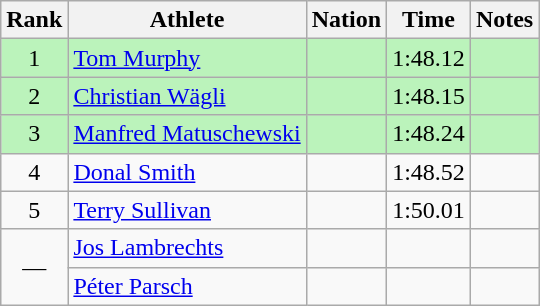<table class="wikitable sortable" style="text-align:center">
<tr>
<th>Rank</th>
<th>Athlete</th>
<th>Nation</th>
<th>Time</th>
<th>Notes</th>
</tr>
<tr bgcolor=bbf3bb>
<td>1</td>
<td align=left><a href='#'>Tom Murphy</a></td>
<td align=left></td>
<td>1:48.12</td>
<td></td>
</tr>
<tr bgcolor=bbf3bb>
<td>2</td>
<td align=left><a href='#'>Christian Wägli</a></td>
<td align=left></td>
<td>1:48.15</td>
<td></td>
</tr>
<tr bgcolor=bbf3bb>
<td>3</td>
<td align=left><a href='#'>Manfred Matuschewski</a></td>
<td align=left></td>
<td>1:48.24</td>
<td></td>
</tr>
<tr>
<td>4</td>
<td align=left><a href='#'>Donal Smith</a></td>
<td align=left></td>
<td>1:48.52</td>
<td></td>
</tr>
<tr>
<td>5</td>
<td align=left><a href='#'>Terry Sullivan</a></td>
<td align=left></td>
<td>1:50.01</td>
<td></td>
</tr>
<tr>
<td rowspan=2 data-sort-value=6>—</td>
<td align=left><a href='#'>Jos Lambrechts</a></td>
<td align=left></td>
<td></td>
<td></td>
</tr>
<tr>
<td align=left><a href='#'>Péter Parsch</a></td>
<td align=left></td>
<td></td>
<td></td>
</tr>
</table>
